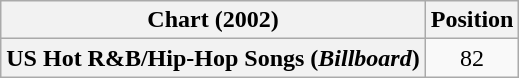<table class="wikitable plainrowheaders" style="text-align:center">
<tr>
<th scope="col">Chart (2002)</th>
<th scope="col">Position</th>
</tr>
<tr>
<th scope="row">US Hot R&B/Hip-Hop Songs (<em>Billboard</em>)</th>
<td>82</td>
</tr>
</table>
